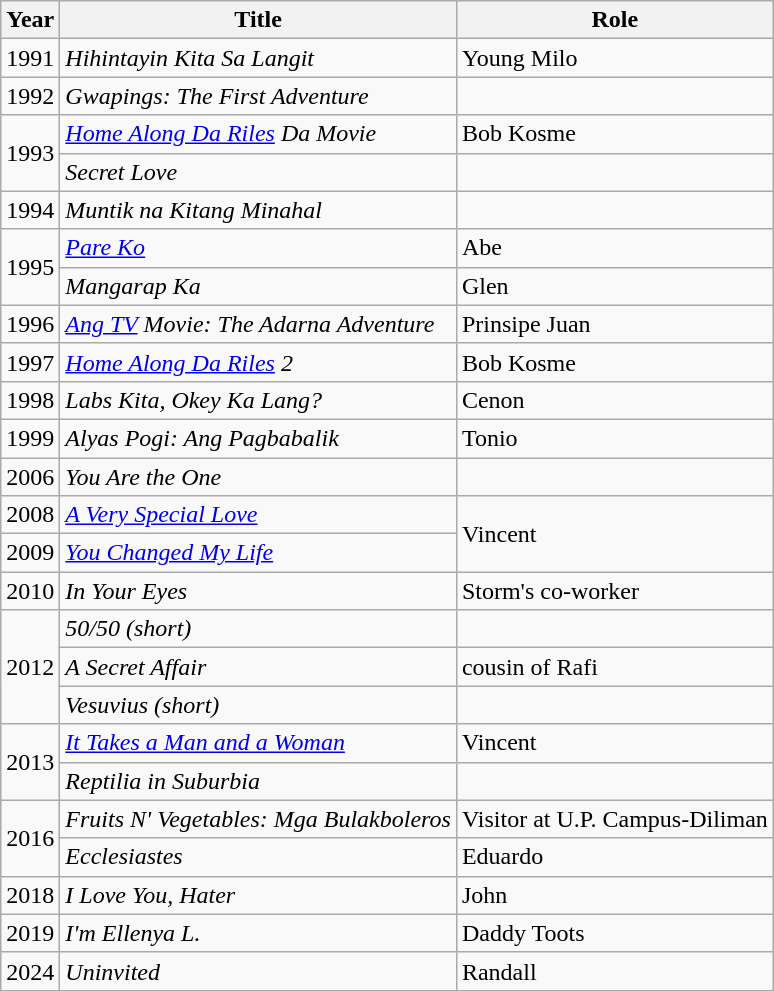<table class="wikitable sortable">
<tr>
<th>Year</th>
<th>Title</th>
<th>Role</th>
</tr>
<tr>
<td>1991</td>
<td><em>Hihintayin Kita Sa Langit</em> </td>
<td>Young Milo</td>
</tr>
<tr>
<td>1992</td>
<td><em>Gwapings: The First Adventure</em> </td>
<td></td>
</tr>
<tr>
<td rowspan=2>1993</td>
<td><em><a href='#'>Home Along Da Riles</a> Da Movie</em> </td>
<td>Bob Kosme</td>
</tr>
<tr>
<td><em>Secret Love</em> </td>
<td></td>
</tr>
<tr>
<td>1994</td>
<td><em>Muntik na Kitang Minahal</em> </td>
<td></td>
</tr>
<tr>
<td rowspan=2>1995</td>
<td><em><a href='#'>Pare Ko</a></em></td>
<td>Abe</td>
</tr>
<tr>
<td><em>Mangarap Ka</em> </td>
<td>Glen</td>
</tr>
<tr>
<td>1996</td>
<td><em><a href='#'>Ang TV</a> Movie: The Adarna Adventure</em> </td>
<td>Prinsipe Juan</td>
</tr>
<tr>
<td>1997</td>
<td><em><a href='#'>Home Along Da Riles</a> 2</em> </td>
<td>Bob Kosme</td>
</tr>
<tr>
<td>1998</td>
<td><em>Labs Kita, Okey Ka Lang?</em> </td>
<td>Cenon</td>
</tr>
<tr>
<td>1999</td>
<td><em>Alyas Pogi: Ang Pagbabalik</em> </td>
<td>Tonio</td>
</tr>
<tr>
<td>2006</td>
<td><em>You Are the One</em> </td>
<td></td>
</tr>
<tr>
<td>2008</td>
<td><em><a href='#'>A Very Special Love</a></em> </td>
<td rowspan="2">Vincent</td>
</tr>
<tr>
<td>2009</td>
<td><em><a href='#'>You Changed My Life</a></em> </td>
</tr>
<tr>
<td>2010</td>
<td><em>In Your Eyes</em> </td>
<td>Storm's co-worker</td>
</tr>
<tr>
<td rowspan=3>2012</td>
<td><em>50/50 (short)</em> </td>
<td></td>
</tr>
<tr>
<td><em>A Secret Affair</em> </td>
<td>cousin of Rafi</td>
</tr>
<tr>
<td><em>Vesuvius (short)</em> </td>
<td></td>
</tr>
<tr>
<td rowspan=2>2013</td>
<td><em><a href='#'>It Takes a Man and a Woman</a></em> </td>
<td>Vincent</td>
</tr>
<tr>
<td><em>Reptilia in Suburbia</em> </td>
<td></td>
</tr>
<tr>
<td rowspan=2>2016</td>
<td><em>Fruits N' Vegetables: Mga Bulakboleros</em></td>
<td>Visitor at U.P. Campus-Diliman</td>
</tr>
<tr>
<td><em>Ecclesiastes</em></td>
<td>Eduardo</td>
</tr>
<tr>
<td>2018</td>
<td><em>I Love You, Hater</em></td>
<td>John</td>
</tr>
<tr>
<td>2019</td>
<td><em>I'm Ellenya L.</em></td>
<td>Daddy Toots</td>
</tr>
<tr>
<td>2024</td>
<td><em>Uninvited</em></td>
<td>Randall</td>
</tr>
</table>
